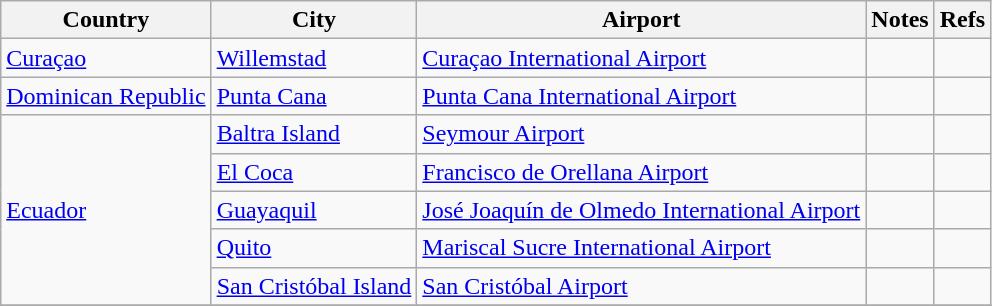<table class="wikitable">
<tr>
<th>Country</th>
<th>City</th>
<th>Airport</th>
<th>Notes</th>
<th>Refs</th>
</tr>
<tr>
<td><a href='#'>Curaçao</a></td>
<td><a href='#'>Willemstad</a></td>
<td><a href='#'>Curaçao International Airport</a></td>
<td></td>
<td></td>
</tr>
<tr>
<td><a href='#'>Dominican Republic</a></td>
<td><a href='#'>Punta Cana</a></td>
<td><a href='#'>Punta Cana International Airport</a></td>
<td></td>
<td></td>
</tr>
<tr>
<td rowspan=5><a href='#'>Ecuador</a></td>
<td><a href='#'>Baltra Island</a></td>
<td><a href='#'>Seymour Airport</a></td>
<td align=center></td>
<td></td>
</tr>
<tr>
<td><a href='#'>El Coca</a></td>
<td><a href='#'>Francisco de Orellana Airport</a></td>
<td></td>
<td></td>
</tr>
<tr>
<td><a href='#'>Guayaquil</a></td>
<td><a href='#'>José Joaquín de Olmedo International Airport</a></td>
<td align=center></td>
<td></td>
</tr>
<tr>
<td><a href='#'>Quito</a></td>
<td><a href='#'>Mariscal Sucre International Airport</a></td>
<td></td>
<td></td>
</tr>
<tr>
<td><a href='#'>San Cristóbal Island</a></td>
<td><a href='#'>San Cristóbal Airport</a></td>
<td align=center></td>
<td></td>
</tr>
<tr>
</tr>
</table>
